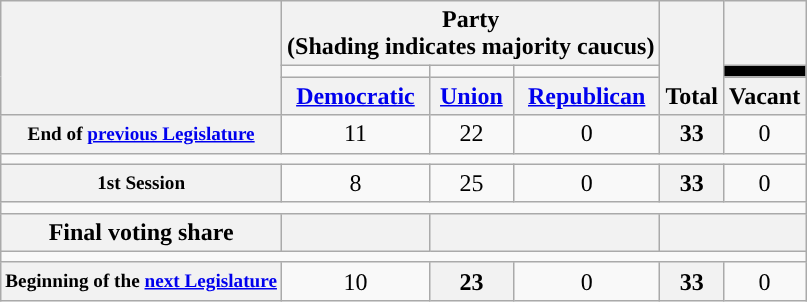<table class=wikitable style="text-align:center">
<tr style="vertical-align:bottom;">
<th rowspan=3></th>
<th colspan=3>Party <div>(Shading indicates majority caucus)</div></th>
<th rowspan=3>Total</th>
<th></th>
</tr>
<tr style="height:5px">
<td style="background-color:"></td>
<td style="background-color:"></td>
<td style="background-color:"></td>
<td style="background:black;"></td>
</tr>
<tr>
<th><a href='#'>Democratic</a></th>
<th><a href='#'>Union</a></th>
<th><a href='#'>Republican</a></th>
<th>Vacant</th>
</tr>
<tr>
<th style="font-size:80%;">End of <a href='#'>previous Legislature</a></th>
<td>11</td>
<td>22</td>
<td>0</td>
<th>33</th>
<td>0</td>
</tr>
<tr>
<td colspan=6></td>
</tr>
<tr>
<th style="font-size:80%;">1st Session</th>
<td>8</td>
<td>25</td>
<td>0</td>
<th>33</th>
<td>0</td>
</tr>
<tr>
<td colspan=6></td>
</tr>
<tr>
<th>Final voting share</th>
<th></th>
<th colspan=2" ></th>
<th colspan=2></th>
</tr>
<tr>
<td colspan=6></td>
</tr>
<tr>
<th style="font-size:80%;">Beginning of the <a href='#'>next Legislature</a></th>
<td>10</td>
<th>23</th>
<td>0</td>
<th>33</th>
<td>0</td>
</tr>
</table>
